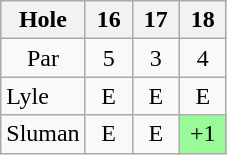<table class="wikitable" style="text-align:center">
<tr>
<th>Hole</th>
<th> 16 </th>
<th> 17 </th>
<th> 18 </th>
</tr>
<tr>
<td>Par</td>
<td>5</td>
<td>3</td>
<td>4</td>
</tr>
<tr>
<td align=left> Lyle</td>
<td>E</td>
<td>E</td>
<td>E</td>
</tr>
<tr>
<td align=left> Sluman</td>
<td>E</td>
<td>E</td>
<td style="background: PaleGreen;">+1</td>
</tr>
</table>
